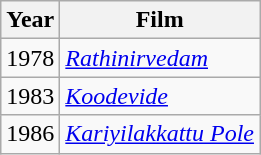<table class="wikitable">
<tr>
<th>Year</th>
<th>Film</th>
</tr>
<tr>
<td>1978</td>
<td><em><a href='#'>Rathinirvedam</a></em></td>
</tr>
<tr>
<td>1983</td>
<td><em><a href='#'>Koodevide</a></em></td>
</tr>
<tr>
<td>1986</td>
<td><em><a href='#'>Kariyilakkattu Pole</a></em></td>
</tr>
</table>
